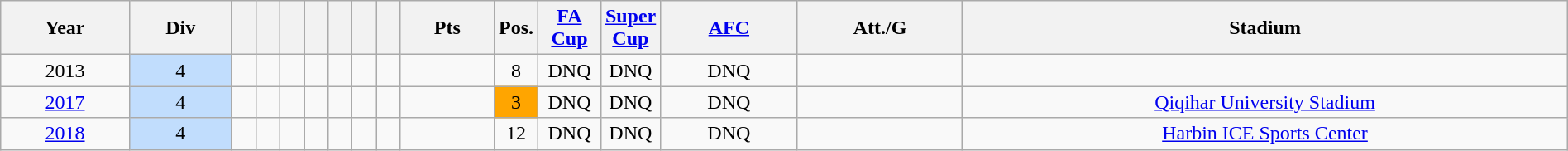<table class="wikitable sortable" width=100% style=text-align:Center>
<tr>
<th>Year</th>
<th>Div</th>
<th></th>
<th></th>
<th></th>
<th></th>
<th></th>
<th></th>
<th></th>
<th>Pts</th>
<th width=2%>Pos.</th>
<th width=4%><a href='#'>FA Cup</a></th>
<th width=2%><a href='#'>Super Cup</a></th>
<th><a href='#'>AFC</a></th>
<th>Att./G</th>
<th>Stadium</th>
</tr>
<tr>
<td>2013</td>
<td bgcolor="#c1ddfd">4</td>
<td></td>
<td></td>
<td></td>
<td></td>
<td></td>
<td></td>
<td></td>
<td></td>
<td>8</td>
<td>DNQ</td>
<td>DNQ</td>
<td>DNQ</td>
<td></td>
<td></td>
</tr>
<tr>
<td><a href='#'>2017</a></td>
<td bgcolor="#c1ddfd">4</td>
<td></td>
<td></td>
<td></td>
<td></td>
<td></td>
<td></td>
<td></td>
<td></td>
<td bgcolor=#FFA500>3</td>
<td>DNQ</td>
<td>DNQ</td>
<td>DNQ</td>
<td></td>
<td><a href='#'>Qiqihar University Stadium</a></td>
</tr>
<tr>
<td><a href='#'>2018</a></td>
<td bgcolor="#c1ddfd">4</td>
<td></td>
<td></td>
<td></td>
<td></td>
<td></td>
<td></td>
<td></td>
<td></td>
<td>12</td>
<td>DNQ</td>
<td>DNQ</td>
<td>DNQ</td>
<td></td>
<td><a href='#'>Harbin ICE Sports Center</a></td>
</tr>
</table>
